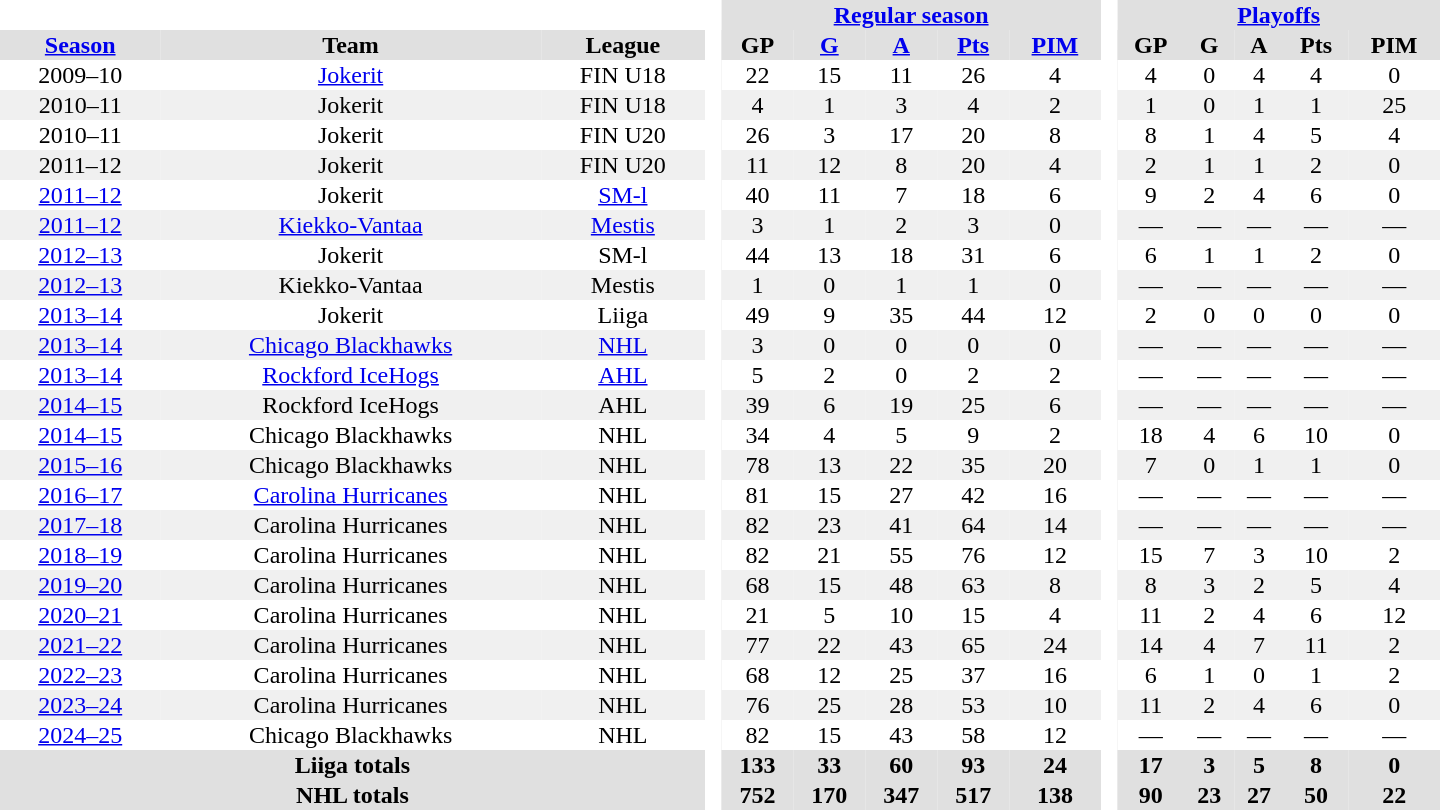<table border="0" cellpadding="1" cellspacing="0" style="text-align:center; width:60em">
<tr bgcolor="#e0e0e0">
<th colspan="3" bgcolor="#ffffff"> </th>
<th rowspan="101" bgcolor="#ffffff"> </th>
<th colspan="5"><a href='#'>Regular season</a></th>
<th rowspan="101" bgcolor="#ffffff"> </th>
<th colspan="5"><a href='#'>Playoffs</a></th>
</tr>
<tr bgcolor="#e0e0e0">
<th><a href='#'>Season</a></th>
<th>Team</th>
<th>League</th>
<th>GP</th>
<th><a href='#'>G</a></th>
<th><a href='#'>A</a></th>
<th><a href='#'>Pts</a></th>
<th><a href='#'>PIM</a></th>
<th>GP</th>
<th>G</th>
<th>A</th>
<th>Pts</th>
<th>PIM</th>
</tr>
<tr>
<td>2009–10</td>
<td><a href='#'>Jokerit</a></td>
<td>FIN U18</td>
<td>22</td>
<td>15</td>
<td>11</td>
<td>26</td>
<td>4</td>
<td>4</td>
<td>0</td>
<td>4</td>
<td>4</td>
<td>0</td>
</tr>
<tr bgcolor="#f0f0f0">
<td>2010–11</td>
<td>Jokerit</td>
<td>FIN U18</td>
<td>4</td>
<td>1</td>
<td>3</td>
<td>4</td>
<td>2</td>
<td>1</td>
<td>0</td>
<td>1</td>
<td>1</td>
<td>25</td>
</tr>
<tr>
<td>2010–11</td>
<td>Jokerit</td>
<td>FIN U20</td>
<td>26</td>
<td>3</td>
<td>17</td>
<td>20</td>
<td>8</td>
<td>8</td>
<td>1</td>
<td>4</td>
<td>5</td>
<td>4</td>
</tr>
<tr bgcolor="#f0f0f0">
<td>2011–12</td>
<td>Jokerit</td>
<td>FIN U20</td>
<td>11</td>
<td>12</td>
<td>8</td>
<td>20</td>
<td>4</td>
<td>2</td>
<td>1</td>
<td>1</td>
<td>2</td>
<td>0</td>
</tr>
<tr>
<td><a href='#'>2011–12</a></td>
<td>Jokerit</td>
<td><a href='#'>SM-l</a></td>
<td>40</td>
<td>11</td>
<td>7</td>
<td>18</td>
<td>6</td>
<td>9</td>
<td>2</td>
<td>4</td>
<td>6</td>
<td>0</td>
</tr>
<tr bgcolor="#f0f0f0">
<td><a href='#'>2011–12</a></td>
<td><a href='#'>Kiekko-Vantaa</a></td>
<td><a href='#'>Mestis</a></td>
<td>3</td>
<td>1</td>
<td>2</td>
<td>3</td>
<td>0</td>
<td>—</td>
<td>—</td>
<td>—</td>
<td>—</td>
<td>—</td>
</tr>
<tr>
<td><a href='#'>2012–13</a></td>
<td>Jokerit</td>
<td>SM-l</td>
<td>44</td>
<td>13</td>
<td>18</td>
<td>31</td>
<td>6</td>
<td>6</td>
<td>1</td>
<td>1</td>
<td>2</td>
<td>0</td>
</tr>
<tr bgcolor="#f0f0f0">
<td><a href='#'>2012–13</a></td>
<td>Kiekko-Vantaa</td>
<td>Mestis</td>
<td>1</td>
<td>0</td>
<td>1</td>
<td>1</td>
<td>0</td>
<td>—</td>
<td>—</td>
<td>—</td>
<td>—</td>
<td>—</td>
</tr>
<tr>
<td><a href='#'>2013–14</a></td>
<td>Jokerit</td>
<td>Liiga</td>
<td>49</td>
<td>9</td>
<td>35</td>
<td>44</td>
<td>12</td>
<td>2</td>
<td>0</td>
<td>0</td>
<td>0</td>
<td>0</td>
</tr>
<tr bgcolor="#f0f0f0">
<td><a href='#'>2013–14</a></td>
<td><a href='#'>Chicago Blackhawks</a></td>
<td><a href='#'>NHL</a></td>
<td>3</td>
<td>0</td>
<td>0</td>
<td>0</td>
<td>0</td>
<td>—</td>
<td>—</td>
<td>—</td>
<td>—</td>
<td>—</td>
</tr>
<tr>
<td><a href='#'>2013–14</a></td>
<td><a href='#'>Rockford IceHogs</a></td>
<td><a href='#'>AHL</a></td>
<td>5</td>
<td>2</td>
<td>0</td>
<td>2</td>
<td>2</td>
<td>—</td>
<td>—</td>
<td>—</td>
<td>—</td>
<td>—</td>
</tr>
<tr bgcolor="#f0f0f0">
<td><a href='#'>2014–15</a></td>
<td>Rockford IceHogs</td>
<td>AHL</td>
<td>39</td>
<td>6</td>
<td>19</td>
<td>25</td>
<td>6</td>
<td>—</td>
<td>—</td>
<td>—</td>
<td>—</td>
<td>—</td>
</tr>
<tr>
<td><a href='#'>2014–15</a></td>
<td>Chicago Blackhawks</td>
<td>NHL</td>
<td>34</td>
<td>4</td>
<td>5</td>
<td>9</td>
<td>2</td>
<td>18</td>
<td>4</td>
<td>6</td>
<td>10</td>
<td>0</td>
</tr>
<tr bgcolor="#f0f0f0">
<td><a href='#'>2015–16</a></td>
<td>Chicago Blackhawks</td>
<td>NHL</td>
<td>78</td>
<td>13</td>
<td>22</td>
<td>35</td>
<td>20</td>
<td>7</td>
<td>0</td>
<td>1</td>
<td>1</td>
<td>0</td>
</tr>
<tr>
<td><a href='#'>2016–17</a></td>
<td><a href='#'>Carolina Hurricanes</a></td>
<td>NHL</td>
<td>81</td>
<td>15</td>
<td>27</td>
<td>42</td>
<td>16</td>
<td>—</td>
<td>—</td>
<td>—</td>
<td>—</td>
<td>—</td>
</tr>
<tr bgcolor="#f0f0f0">
<td><a href='#'>2017–18</a></td>
<td>Carolina Hurricanes</td>
<td>NHL</td>
<td>82</td>
<td>23</td>
<td>41</td>
<td>64</td>
<td>14</td>
<td>—</td>
<td>—</td>
<td>—</td>
<td>—</td>
<td>—</td>
</tr>
<tr>
<td><a href='#'>2018–19</a></td>
<td>Carolina Hurricanes</td>
<td>NHL</td>
<td>82</td>
<td>21</td>
<td>55</td>
<td>76</td>
<td>12</td>
<td>15</td>
<td>7</td>
<td>3</td>
<td>10</td>
<td>2</td>
</tr>
<tr bgcolor="#f0f0f0">
<td><a href='#'>2019–20</a></td>
<td>Carolina Hurricanes</td>
<td>NHL</td>
<td>68</td>
<td>15</td>
<td>48</td>
<td>63</td>
<td>8</td>
<td>8</td>
<td>3</td>
<td>2</td>
<td>5</td>
<td>4</td>
</tr>
<tr>
<td><a href='#'>2020–21</a></td>
<td>Carolina Hurricanes</td>
<td>NHL</td>
<td>21</td>
<td>5</td>
<td>10</td>
<td>15</td>
<td>4</td>
<td>11</td>
<td>2</td>
<td>4</td>
<td>6</td>
<td>12</td>
</tr>
<tr bgcolor="#f0f0f0">
<td><a href='#'>2021–22</a></td>
<td>Carolina Hurricanes</td>
<td>NHL</td>
<td>77</td>
<td>22</td>
<td>43</td>
<td>65</td>
<td>24</td>
<td>14</td>
<td>4</td>
<td>7</td>
<td>11</td>
<td>2</td>
</tr>
<tr>
<td><a href='#'>2022–23</a></td>
<td>Carolina Hurricanes</td>
<td>NHL</td>
<td>68</td>
<td>12</td>
<td>25</td>
<td>37</td>
<td>16</td>
<td>6</td>
<td>1</td>
<td>0</td>
<td>1</td>
<td>2</td>
</tr>
<tr bgcolor="#f0f0f0">
<td><a href='#'>2023–24</a></td>
<td>Carolina Hurricanes</td>
<td>NHL</td>
<td>76</td>
<td>25</td>
<td>28</td>
<td>53</td>
<td>10</td>
<td>11</td>
<td>2</td>
<td>4</td>
<td>6</td>
<td>0</td>
</tr>
<tr>
<td><a href='#'>2024–25</a></td>
<td>Chicago Blackhawks</td>
<td>NHL</td>
<td>82</td>
<td>15</td>
<td>43</td>
<td>58</td>
<td>12</td>
<td>—</td>
<td>—</td>
<td>—</td>
<td>—</td>
<td>—</td>
</tr>
<tr style="background:#e0e0e0;">
<th colspan="3">Liiga totals</th>
<th>133</th>
<th>33</th>
<th>60</th>
<th>93</th>
<th>24</th>
<th>17</th>
<th>3</th>
<th>5</th>
<th>8</th>
<th>0</th>
</tr>
<tr style="background:#e0e0e0;">
<th colspan="3">NHL totals</th>
<th>752</th>
<th>170</th>
<th>347</th>
<th>517</th>
<th>138</th>
<th>90</th>
<th>23</th>
<th>27</th>
<th>50</th>
<th>22</th>
</tr>
</table>
